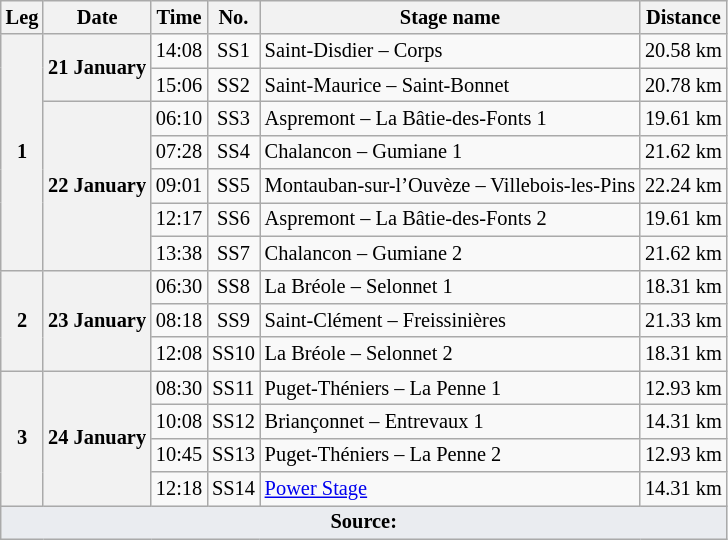<table class="wikitable" style="font-size: 85%;">
<tr>
<th>Leg</th>
<th>Date</th>
<th>Time</th>
<th>No.</th>
<th>Stage name</th>
<th>Distance</th>
</tr>
<tr>
<th rowspan="7" nowrap>1</th>
<th rowspan="2" nowrap>21 January</th>
<td align="center">14:08</td>
<td align="center">SS1</td>
<td>Saint-Disdier – Corps</td>
<td align="center">20.58 km</td>
</tr>
<tr>
<td align="center">15:06</td>
<td align="center">SS2</td>
<td>Saint-Maurice – Saint-Bonnet</td>
<td align="center">20.78 km</td>
</tr>
<tr>
<th rowspan="5">22 January</th>
<td align="center">06:10</td>
<td align="center">SS3</td>
<td>Aspremont – La Bâtie-des-Fonts 1</td>
<td align="center">19.61 km</td>
</tr>
<tr>
<td align="center">07:28</td>
<td align="center">SS4</td>
<td>Chalancon – Gumiane 1</td>
<td align="center">21.62 km</td>
</tr>
<tr>
<td align="center">09:01</td>
<td align="center">SS5</td>
<td nowrap>Montauban-sur-l’Ouvèze – Villebois-les-Pins</td>
<td align="center">22.24 km</td>
</tr>
<tr>
<td align="center">12:17</td>
<td align="center">SS6</td>
<td>Aspremont – La Bâtie-des-Fonts 2</td>
<td align="center">19.61 km</td>
</tr>
<tr>
<td align="center">13:38</td>
<td align="center">SS7</td>
<td>Chalancon – Gumiane 2</td>
<td align="center">21.62 km</td>
</tr>
<tr>
<th rowspan="3">2</th>
<th rowspan="3">23 January</th>
<td align="center">06:30</td>
<td align="center">SS8</td>
<td>La Bréole – Selonnet 1</td>
<td align="center">18.31 km</td>
</tr>
<tr>
<td align="center">08:18</td>
<td align="center">SS9</td>
<td>Saint-Clément – Freissinières</td>
<td align="center">21.33 km</td>
</tr>
<tr>
<td align="center">12:08</td>
<td align="center">SS10</td>
<td>La Bréole – Selonnet 2</td>
<td align="center">18.31 km</td>
</tr>
<tr>
<th rowspan="4">3</th>
<th rowspan="4">24 January</th>
<td align="center">08:30</td>
<td align="center">SS11</td>
<td>Puget-Théniers – La Penne 1</td>
<td align="center">12.93 km</td>
</tr>
<tr>
<td align="center">10:08</td>
<td align="center">SS12</td>
<td>Briançonnet – Entrevaux 1</td>
<td align="center">14.31 km</td>
</tr>
<tr>
<td align="center">10:45</td>
<td align="center">SS13</td>
<td>Puget-Théniers – La Penne 2</td>
<td align="center">12.93 km</td>
</tr>
<tr>
<td align="center">12:18</td>
<td align="center">SS14</td>
<td nowrap><a href='#'>Power Stage</a></td>
<td align="center">14.31 km</td>
</tr>
<tr>
<td colspan="6" style="background-color:#EAECF0;text-align:center"><strong>Source:</strong></td>
</tr>
</table>
